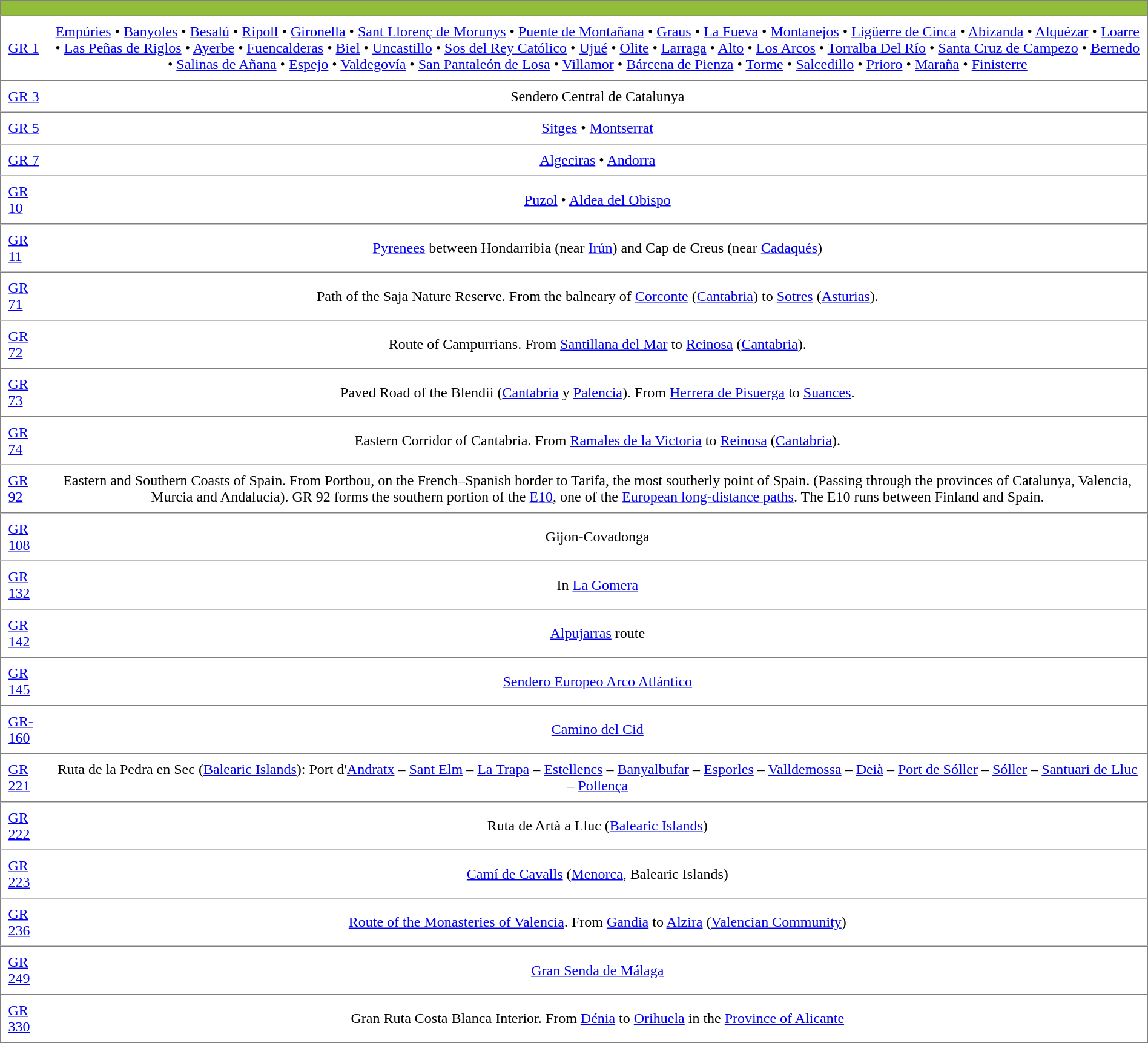<table align="center" cellpadding="8" cellspacing="3" style="border-collapse:collapse;" style="background-color:#F5FAEC" frame="box" rules="rows" rules="columns">
<tr bgcolor="#92BD3B">
<th><strong></strong></th>
<th><strong></strong></th>
</tr>
<tr>
<td><a href='#'>GR 1</a></td>
<td align="center"><a href='#'>Empúries</a> • <a href='#'>Banyoles</a> • <a href='#'>Besalú</a> • <a href='#'>Ripoll</a> • <a href='#'>Gironella</a> • <a href='#'>Sant Llorenç de Morunys</a> • <a href='#'>Puente de Montañana</a> • <a href='#'>Graus</a> • <a href='#'>La Fueva</a> • <a href='#'>Montanejos</a> • <a href='#'>Ligüerre de Cinca</a> • <a href='#'>Abizanda</a> • <a href='#'>Alquézar</a> • <a href='#'>Loarre</a> • <a href='#'>Las Peñas de Riglos</a> • <a href='#'>Ayerbe</a> • <a href='#'>Fuencalderas</a> • <a href='#'>Biel</a> • <a href='#'>Uncastillo</a> • <a href='#'>Sos del Rey Católico</a> • <a href='#'>Ujué</a> • <a href='#'>Olite</a> • <a href='#'>Larraga</a> • <a href='#'>Alto</a> • <a href='#'>Los Arcos</a> • <a href='#'>Torralba Del Río</a> • <a href='#'>Santa Cruz de Campezo</a> • <a href='#'>Bernedo</a> • <a href='#'>Salinas de Añana</a> • <a href='#'>Espejo</a> • <a href='#'>Valdegovía</a> • <a href='#'>San Pantaleón de Losa</a> • <a href='#'>Villamor</a> • <a href='#'>Bárcena de Pienza</a> • <a href='#'>Torme</a> • <a href='#'>Salcedillo</a> • <a href='#'>Prioro</a> • <a href='#'>Maraña</a> • <a href='#'>Finisterre</a></td>
</tr>
<tr>
<td><a href='#'>GR 3</a></td>
<td align="center">Sendero Central de Catalunya</td>
</tr>
<tr>
<td><a href='#'>GR 5</a></td>
<td align="center"><a href='#'>Sitges</a>  • <a href='#'>Montserrat</a></td>
</tr>
<tr>
<td><a href='#'>GR 7</a></td>
<td align="center"><a href='#'>Algeciras</a> • <a href='#'>Andorra</a></td>
</tr>
<tr>
<td><a href='#'>GR 10</a></td>
<td align="center"><a href='#'>Puzol</a> • <a href='#'>Aldea del Obispo</a></td>
</tr>
<tr>
<td><a href='#'>GR 11</a></td>
<td align="center"><a href='#'>Pyrenees</a> between Hondarribia (near <a href='#'>Irún</a>) and Cap de Creus (near <a href='#'>Cadaqués</a>)</td>
</tr>
<tr>
<td><a href='#'>GR 71</a></td>
<td align="center">Path of the Saja Nature Reserve. From the balneary of <a href='#'>Corconte</a> (<a href='#'>Cantabria</a>) to <a href='#'>Sotres</a> (<a href='#'>Asturias</a>).</td>
</tr>
<tr>
<td><a href='#'>GR 72</a></td>
<td align="center">Route of Campurrians. From <a href='#'>Santillana del Mar</a> to <a href='#'>Reinosa</a> (<a href='#'>Cantabria</a>).</td>
</tr>
<tr>
<td><a href='#'>GR 73</a></td>
<td align="center">Paved Road of the Blendii (<a href='#'>Cantabria</a> y <a href='#'>Palencia</a>). From <a href='#'>Herrera de Pisuerga</a> to <a href='#'>Suances</a>.</td>
</tr>
<tr>
<td><a href='#'>GR 74</a></td>
<td align="center">Eastern Corridor of Cantabria. From <a href='#'>Ramales de la Victoria</a> to <a href='#'>Reinosa</a> (<a href='#'>Cantabria</a>).</td>
</tr>
<tr>
<td><a href='#'>GR 92</a></td>
<td align="center">Eastern and Southern Coasts of Spain. From Portbou, on the French–Spanish border to Tarifa, the most southerly point of Spain. (Passing through the provinces of Catalunya, Valencia, Murcia and Andalucia). GR 92 forms the southern portion of the <a href='#'>E10</a>, one of the <a href='#'>European long-distance paths</a>. The E10 runs between Finland and Spain.</td>
</tr>
<tr>
<td><a href='#'>GR 108</a></td>
<td align="center">Gijon-Covadonga</td>
</tr>
<tr>
<td><a href='#'>GR 132</a></td>
<td align="center">In <a href='#'>La Gomera</a></td>
</tr>
<tr>
<td><a href='#'>GR 142</a></td>
<td align="center"><a href='#'>Alpujarras</a> route</td>
</tr>
<tr>
<td><a href='#'>GR 145</a></td>
<td align="center"><a href='#'>Sendero Europeo Arco Atlántico</a></td>
</tr>
<tr>
<td><a href='#'>GR-160</a></td>
<td align="center"><a href='#'>Camino del Cid</a></td>
</tr>
<tr>
<td><a href='#'>GR 221</a></td>
<td align="center">Ruta de la Pedra en Sec (<a href='#'>Balearic Islands</a>): Port d'<a href='#'>Andratx</a> – <a href='#'>Sant Elm</a> – <a href='#'>La Trapa</a> – <a href='#'>Estellencs</a> – <a href='#'>Banyalbufar</a> – <a href='#'>Esporles</a> – <a href='#'>Valldemossa</a> – <a href='#'>Deià</a> – <a href='#'>Port de Sóller</a> – <a href='#'>Sóller</a> – <a href='#'>Santuari de Lluc</a> – <a href='#'>Pollença</a></td>
</tr>
<tr>
<td><a href='#'>GR 222</a></td>
<td align="center">Ruta de Artà a Lluc (<a href='#'>Balearic Islands</a>)</td>
</tr>
<tr>
<td><a href='#'>GR 223</a></td>
<td align="center"><a href='#'>Camí de Cavalls</a> (<a href='#'>Menorca</a>, Balearic Islands)</td>
</tr>
<tr>
<td><a href='#'>GR 236</a></td>
<td align="center"><a href='#'>Route of the Monasteries of Valencia</a>. From <a href='#'>Gandia</a> to <a href='#'>Alzira</a> (<a href='#'>Valencian Community</a>)</td>
</tr>
<tr>
<td><a href='#'>GR 249</a></td>
<td align="center"><a href='#'>Gran Senda de Málaga</a></td>
</tr>
<tr>
<td><a href='#'>GR 330</a></td>
<td align="center">Gran Ruta Costa Blanca Interior. From <a href='#'>Dénia</a> to <a href='#'>Orihuela</a> in the <a href='#'>Province of Alicante</a></td>
</tr>
<tr>
</tr>
</table>
